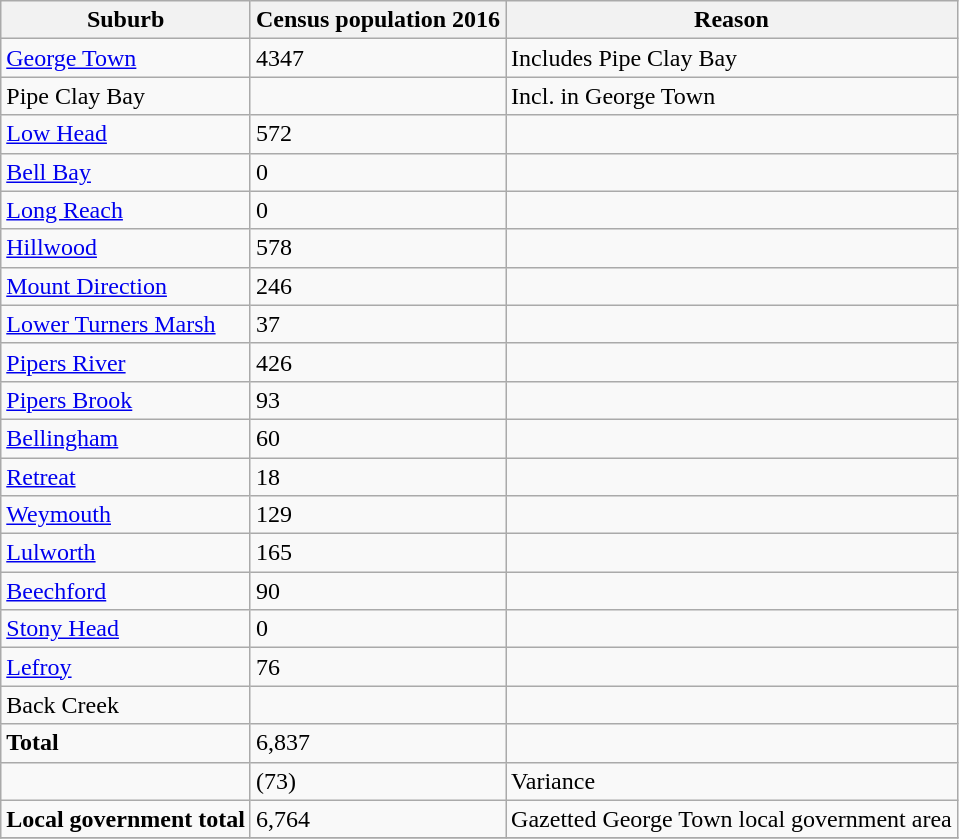<table class="wikitable">
<tr>
<th>Suburb</th>
<th>Census population 2016</th>
<th>Reason</th>
</tr>
<tr>
<td><a href='#'>George Town</a></td>
<td>4347</td>
<td>Includes Pipe Clay Bay</td>
</tr>
<tr>
<td>Pipe Clay Bay</td>
<td></td>
<td>Incl. in George Town</td>
</tr>
<tr>
<td><a href='#'>Low Head</a></td>
<td>572</td>
<td></td>
</tr>
<tr>
<td><a href='#'>Bell Bay</a></td>
<td>0</td>
<td></td>
</tr>
<tr>
<td><a href='#'>Long Reach</a></td>
<td>0</td>
<td></td>
</tr>
<tr>
<td><a href='#'>Hillwood</a></td>
<td>578</td>
<td></td>
</tr>
<tr>
<td><a href='#'>Mount Direction</a></td>
<td>246</td>
<td></td>
</tr>
<tr>
<td><a href='#'>Lower Turners Marsh</a></td>
<td>37</td>
<td></td>
</tr>
<tr>
<td><a href='#'>Pipers River</a></td>
<td>426</td>
<td></td>
</tr>
<tr>
<td><a href='#'>Pipers Brook</a></td>
<td>93</td>
<td></td>
</tr>
<tr>
<td><a href='#'>Bellingham</a></td>
<td>60</td>
<td></td>
</tr>
<tr>
<td><a href='#'>Retreat</a></td>
<td>18</td>
<td></td>
</tr>
<tr>
<td><a href='#'>Weymouth</a></td>
<td>129</td>
<td></td>
</tr>
<tr>
<td><a href='#'>Lulworth</a></td>
<td>165</td>
<td></td>
</tr>
<tr>
<td><a href='#'>Beechford</a></td>
<td>90</td>
<td></td>
</tr>
<tr>
<td><a href='#'>Stony Head</a></td>
<td>0</td>
<td></td>
</tr>
<tr>
<td><a href='#'>Lefroy</a></td>
<td>76</td>
<td></td>
</tr>
<tr>
<td>Back Creek</td>
<td></td>
<td></td>
</tr>
<tr>
<td><strong>Total</strong></td>
<td>6,837</td>
<td></td>
</tr>
<tr>
<td></td>
<td>(73)</td>
<td>Variance</td>
</tr>
<tr>
<td><strong>Local government total</strong></td>
<td>6,764</td>
<td>Gazetted George Town local government area</td>
</tr>
<tr>
</tr>
</table>
